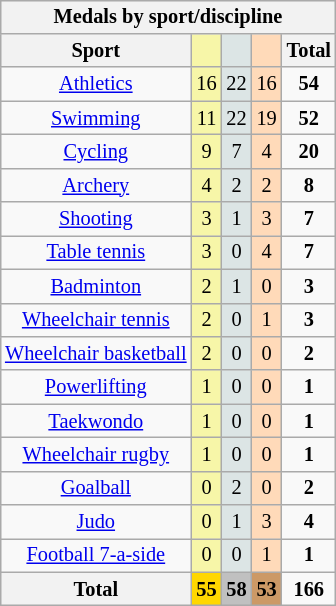<table class="wikitable" style=font-size:85%;float:right;text-align:center>
<tr>
<th colspan=5>Medals by sport/discipline</th>
</tr>
<tr>
<th>Sport</th>
<td bgcolor=F7F6A8></td>
<td bgcolor=DCE5E5></td>
<td bgcolor=FFDAB9></td>
<th>Total</th>
</tr>
<tr align=center>
<td><a href='#'>Athletics</a></td>
<td style="background:#F7F6A8;">16</td>
<td style="background:#DCE5E5;">22</td>
<td style="background:#FFDAB9;">16</td>
<td><strong>54</strong></td>
</tr>
<tr align=center>
<td><a href='#'>Swimming</a></td>
<td style="background:#F7F6A8;">11</td>
<td style="background:#DCE5E5;">22</td>
<td style="background:#FFDAB9;">19</td>
<td><strong>52</strong></td>
</tr>
<tr align=center>
<td><a href='#'>Cycling</a></td>
<td style="background:#F7F6A8;">9</td>
<td style="background:#DCE5E5;">7</td>
<td style="background:#FFDAB9;">4</td>
<td><strong>20</strong></td>
</tr>
<tr align=center>
<td><a href='#'>Archery</a></td>
<td style="background:#F7F6A8;">4</td>
<td style="background:#DCE5E5;">2</td>
<td style="background:#FFDAB9;">2</td>
<td><strong>8</strong></td>
</tr>
<tr align=center>
<td><a href='#'>Shooting</a></td>
<td style="background:#F7F6A8;">3</td>
<td style="background:#DCE5E5;">1</td>
<td style="background:#FFDAB9;">3</td>
<td><strong>7</strong></td>
</tr>
<tr align=center>
<td><a href='#'>Table tennis</a></td>
<td style="background:#F7F6A8;">3</td>
<td style="background:#DCE5E5;">0</td>
<td style="background:#FFDAB9;">4</td>
<td><strong>7</strong></td>
</tr>
<tr align=center>
<td><a href='#'>Badminton</a></td>
<td style="background:#F7F6A8;">2</td>
<td style="background:#DCE5E5;">1</td>
<td style="background:#FFDAB9;">0</td>
<td><strong>3</strong></td>
</tr>
<tr align=center>
<td><a href='#'>Wheelchair tennis</a></td>
<td style="background:#F7F6A8;">2</td>
<td style="background:#DCE5E5;">0</td>
<td style="background:#FFDAB9;">1</td>
<td><strong>3</strong></td>
</tr>
<tr align=center>
<td nowrap><a href='#'>Wheelchair basketball</a></td>
<td style="background:#F7F6A8;">2</td>
<td style="background:#DCE5E5;">0</td>
<td style="background:#FFDAB9;">0</td>
<td><strong>2</strong></td>
</tr>
<tr align=center>
<td><a href='#'>Powerlifting</a></td>
<td style="background:#F7F6A8;">1</td>
<td style="background:#DCE5E5;">0</td>
<td style="background:#FFDAB9;">0</td>
<td><strong>1</strong></td>
</tr>
<tr align=center>
<td><a href='#'>Taekwondo</a></td>
<td style="background:#F7F6A8;">1</td>
<td style="background:#DCE5E5;">0</td>
<td style="background:#FFDAB9;">0</td>
<td><strong>1</strong></td>
</tr>
<tr align=center>
<td><a href='#'>Wheelchair rugby</a></td>
<td style="background:#F7F6A8;">1</td>
<td style="background:#DCE5E5;">0</td>
<td style="background:#FFDAB9;">0</td>
<td><strong>1</strong></td>
</tr>
<tr align=center>
<td><a href='#'>Goalball</a></td>
<td style="background:#F7F6A8;">0</td>
<td style="background:#DCE5E5;">2</td>
<td style="background:#FFDAB9;">0</td>
<td><strong>2</strong></td>
</tr>
<tr align=center>
<td><a href='#'>Judo</a></td>
<td style="background:#F7F6A8;">0</td>
<td style="background:#DCE5E5;">1</td>
<td style="background:#FFDAB9;">3</td>
<td><strong>4</strong></td>
</tr>
<tr align=center>
<td><a href='#'>Football 7-a-side</a></td>
<td style="background:#F7F6A8;">0</td>
<td style="background:#DCE5E5;">0</td>
<td style="background:#FFDAB9;">1</td>
<td><strong>1</strong></td>
</tr>
<tr align=center>
<th><strong>Total</strong></th>
<th style="background:gold;"><strong>55</strong></th>
<th style="background:silver;"><strong>58</strong></th>
<th style="background:#c96;"><strong>53</strong></th>
<td><strong>166</strong></td>
</tr>
</table>
